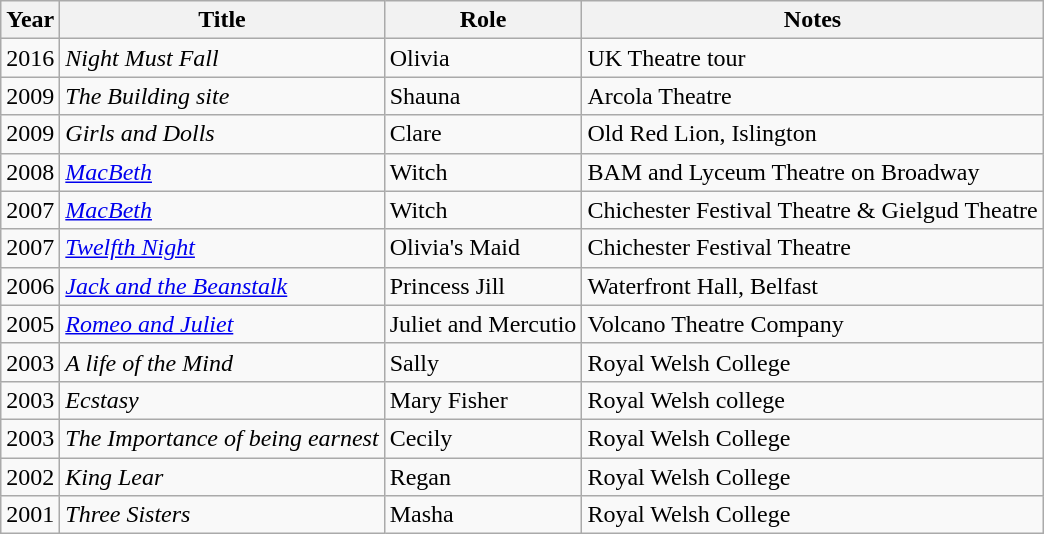<table class="wikitable sortable">
<tr>
<th>Year</th>
<th>Title</th>
<th>Role</th>
<th class="unsortable">Notes</th>
</tr>
<tr>
<td>2016</td>
<td><em>Night Must Fall</em></td>
<td>Olivia</td>
<td>UK Theatre tour</td>
</tr>
<tr>
<td>2009</td>
<td><em>The Building site</em></td>
<td>Shauna</td>
<td>Arcola Theatre</td>
</tr>
<tr>
<td>2009</td>
<td><em>Girls and Dolls</em></td>
<td>Clare</td>
<td>Old Red Lion, Islington</td>
</tr>
<tr>
<td>2008</td>
<td><em><a href='#'>MacBeth</a></em></td>
<td>Witch</td>
<td>BAM and Lyceum Theatre on Broadway</td>
</tr>
<tr>
<td>2007</td>
<td><em><a href='#'>MacBeth</a></em></td>
<td>Witch</td>
<td>Chichester Festival Theatre & Gielgud Theatre</td>
</tr>
<tr>
<td>2007</td>
<td><em><a href='#'>Twelfth Night</a></em></td>
<td>Olivia's Maid</td>
<td>Chichester Festival Theatre</td>
</tr>
<tr>
<td>2006</td>
<td><em><a href='#'>Jack and the Beanstalk</a></em></td>
<td>Princess Jill</td>
<td>Waterfront Hall, Belfast</td>
</tr>
<tr>
<td>2005</td>
<td><em> <a href='#'>Romeo and Juliet</a> </em></td>
<td>Juliet and Mercutio</td>
<td>Volcano Theatre Company</td>
</tr>
<tr>
<td>2003</td>
<td><em> A life of the Mind </em></td>
<td>Sally</td>
<td>Royal Welsh College</td>
</tr>
<tr>
<td>2003</td>
<td><em> Ecstasy </em></td>
<td>Mary Fisher</td>
<td>Royal Welsh college</td>
</tr>
<tr>
<td>2003</td>
<td><em> The Importance of being earnest </em></td>
<td>Cecily</td>
<td>Royal Welsh College</td>
</tr>
<tr>
<td>2002</td>
<td><em> King Lear </em></td>
<td>Regan</td>
<td>Royal Welsh College</td>
</tr>
<tr>
<td>2001</td>
<td><em> Three Sisters </em></td>
<td>Masha</td>
<td>Royal Welsh College</td>
</tr>
</table>
